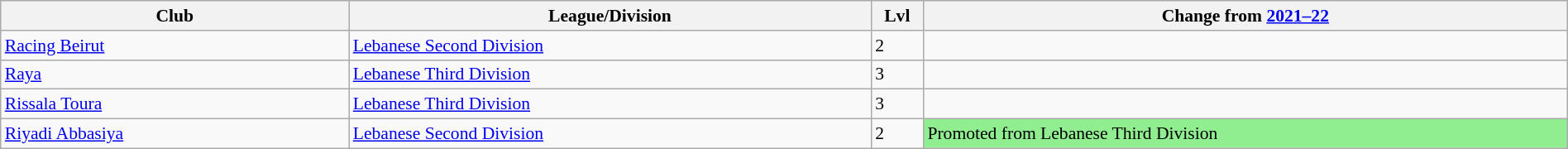<table class="wikitable sortable" width="100%" style="font-size:90%">
<tr>
<th width="20%">Club</th>
<th width="30%">League/Division</th>
<th width="3%">Lvl</th>
<th width="37%">Change from <a href='#'>2021–22</a></th>
</tr>
<tr>
<td><a href='#'>Racing Beirut</a></td>
<td><a href='#'>Lebanese Second Division</a></td>
<td>2</td>
<td></td>
</tr>
<tr>
<td><a href='#'>Raya</a></td>
<td><a href='#'>Lebanese Third Division</a></td>
<td>3</td>
<td></td>
</tr>
<tr>
<td><a href='#'>Rissala Toura</a></td>
<td><a href='#'>Lebanese Third Division</a></td>
<td>3</td>
<td></td>
</tr>
<tr>
<td><a href='#'>Riyadi Abbasiya</a></td>
<td><a href='#'>Lebanese Second Division</a></td>
<td>2</td>
<td style="background:lightgreen">Promoted from Lebanese Third Division</td>
</tr>
</table>
